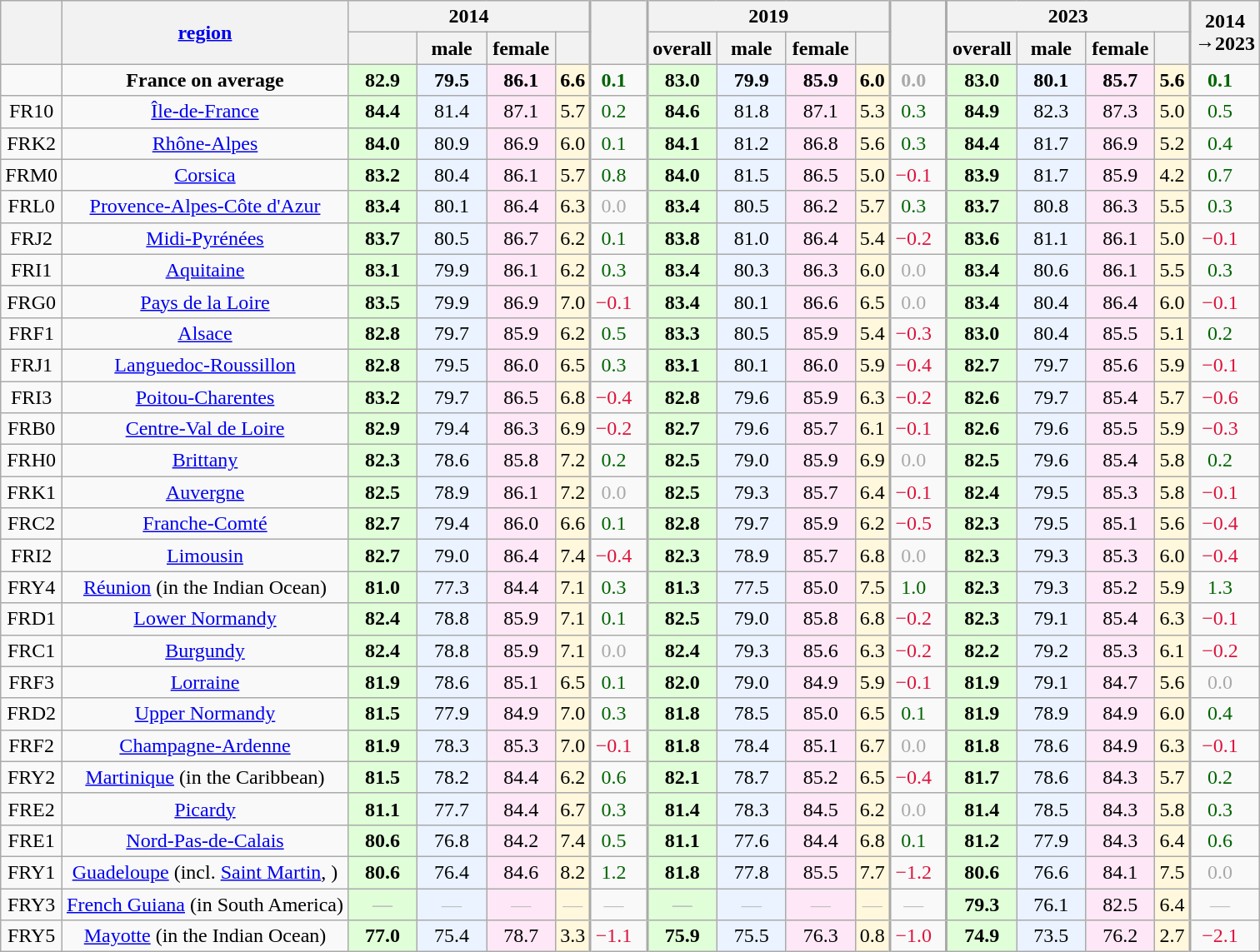<table class="wikitable sortable mw-datatable static-row-numbers sticky-header-multi sort-under col1left col2left col7right col12right col17right" style="text-align:center;">
<tr>
<th rowspan=2 style="vertical-align:middle;"></th>
<th rowspan=2 style="vertical-align:middle;"><a href='#'>region</a></th>
<th colspan=4>2014</th>
<th rowspan=2 style="vertical-align:middle;border-left-width:2px;"></th>
<th colspan=4 style="border-left-width:2px;">2019</th>
<th rowspan=2 style="vertical-align:middle;border-left-width:2px;"></th>
<th colspan=4 style="border-left-width:2px;">2023</th>
<th rowspan=2 style="vertical-align:middle;border-left-width:2px;">2014<br>→2023</th>
</tr>
<tr>
<th style="vertical-align:middle;min-width:3em;"></th>
<th style="vertical-align:middle;min-width:3em;">male</th>
<th style="vertical-align:middle;min-width:3em;">female</th>
<th></th>
<th style="vertical-align:middle;min-width:3em;border-left-width:2px;">overall</th>
<th style="vertical-align:middle;min-width:3em;">male</th>
<th style="vertical-align:middle;min-width:3em;">female</th>
<th></th>
<th style="vertical-align:middle;min-width:3em;border-left-width:2px;">overall</th>
<th style="vertical-align:middle;min-width:3em;">male</th>
<th style="vertical-align:middle;min-width:3em;">female</th>
<th></th>
</tr>
<tr class=static-row-header>
<td></td>
<td><strong>France on average</strong></td>
<td style="background:#e0ffd8;"><strong>82.9</strong></td>
<td style="background:#eaf3ff;"><strong>79.5</strong></td>
<td style="background:#fee7f6;"><strong>86.1</strong></td>
<td style="background:#fff8dc;"><strong>6.6</strong></td>
<td style="padding-right:1.5ex;color:darkgreen;border-left-width:2px;"><strong>0.1</strong></td>
<td style="background:#e0ffd8;border-left-width:2px;"><strong>83.0</strong></td>
<td style="background:#eaf3ff;"><strong>79.9</strong></td>
<td style="background:#fee7f6;"><strong>85.9</strong></td>
<td style="background:#fff8dc;"><strong>6.0</strong></td>
<td style="padding-right:1.5ex;color:darkgray;border-left-width:2px;"><strong>0.0</strong></td>
<td style="background:#e0ffd8;border-left-width:2px;"><strong>83.0</strong></td>
<td style="background:#eaf3ff;"><strong>80.1</strong></td>
<td style="background:#fee7f6;"><strong>85.7</strong></td>
<td style="background:#fff8dc;"><strong>5.6</strong></td>
<td style="padding-right:1.5ex;color:darkgreen;border-left-width:2px;"><strong>0.1</strong></td>
</tr>
<tr>
<td>FR10</td>
<td><a href='#'>Île-de-France </a></td>
<td style="background:#e0ffd8;"><strong>84.4</strong></td>
<td style="background:#eaf3ff;">81.4</td>
<td style="background:#fee7f6;">87.1</td>
<td style="background:#fff8dc;">5.7</td>
<td style="padding-right:1.5ex;color:darkgreen;border-left-width:2px;">0.2</td>
<td style="background:#e0ffd8;border-left-width:2px;"><strong>84.6</strong></td>
<td style="background:#eaf3ff;">81.8</td>
<td style="background:#fee7f6;">87.1</td>
<td style="background:#fff8dc;">5.3</td>
<td style="padding-right:1.5ex;color:darkgreen;border-left-width:2px;">0.3</td>
<td style="background:#e0ffd8;border-left-width:2px;"><strong>84.9</strong></td>
<td style="background:#eaf3ff;">82.3</td>
<td style="background:#fee7f6;">87.3</td>
<td style="background:#fff8dc;">5.0</td>
<td style="padding-right:1.5ex;color:darkgreen;border-left-width:2px;">0.5</td>
</tr>
<tr>
<td>FRK2</td>
<td><a href='#'>Rhône-Alpes</a></td>
<td style="background:#e0ffd8;"><strong>84.0</strong></td>
<td style="background:#eaf3ff;">80.9</td>
<td style="background:#fee7f6;">86.9</td>
<td style="background:#fff8dc;">6.0</td>
<td style="padding-right:1.5ex;color:darkgreen;border-left-width:2px;">0.1</td>
<td style="background:#e0ffd8;border-left-width:2px;"><strong>84.1</strong></td>
<td style="background:#eaf3ff;">81.2</td>
<td style="background:#fee7f6;">86.8</td>
<td style="background:#fff8dc;">5.6</td>
<td style="padding-right:1.5ex;color:darkgreen;border-left-width:2px;">0.3</td>
<td style="background:#e0ffd8;border-left-width:2px;"><strong>84.4</strong></td>
<td style="background:#eaf3ff;">81.7</td>
<td style="background:#fee7f6;">86.9</td>
<td style="background:#fff8dc;">5.2</td>
<td style="padding-right:1.5ex;color:darkgreen;border-left-width:2px;">0.4</td>
</tr>
<tr>
<td>FRM0</td>
<td><a href='#'>Corsica</a></td>
<td style="background:#e0ffd8;"><strong>83.2</strong></td>
<td style="background:#eaf3ff;">80.4</td>
<td style="background:#fee7f6;">86.1</td>
<td style="background:#fff8dc;">5.7</td>
<td style="padding-right:1.5ex;color:darkgreen;border-left-width:2px;">0.8</td>
<td style="background:#e0ffd8;border-left-width:2px;"><strong>84.0</strong></td>
<td style="background:#eaf3ff;">81.5</td>
<td style="background:#fee7f6;">86.5</td>
<td style="background:#fff8dc;">5.0</td>
<td style="padding-right:1.5ex;color:crimson;border-left-width:2px;">−0.1</td>
<td style="background:#e0ffd8;border-left-width:2px;"><strong>83.9</strong></td>
<td style="background:#eaf3ff;">81.7</td>
<td style="background:#fee7f6;">85.9</td>
<td style="background:#fff8dc;">4.2</td>
<td style="padding-right:1.5ex;color:darkgreen;border-left-width:2px;">0.7</td>
</tr>
<tr>
<td>FRL0</td>
<td><a href='#'>Provence-Alpes-Côte d'Azur</a></td>
<td style="background:#e0ffd8;"><strong>83.4</strong></td>
<td style="background:#eaf3ff;">80.1</td>
<td style="background:#fee7f6;">86.4</td>
<td style="background:#fff8dc;">6.3</td>
<td style="padding-right:1.5ex;color:darkgray;border-left-width:2px;">0.0</td>
<td style="background:#e0ffd8;border-left-width:2px;"><strong>83.4</strong></td>
<td style="background:#eaf3ff;">80.5</td>
<td style="background:#fee7f6;">86.2</td>
<td style="background:#fff8dc;">5.7</td>
<td style="padding-right:1.5ex;color:darkgreen;border-left-width:2px;">0.3</td>
<td style="background:#e0ffd8;border-left-width:2px;"><strong>83.7</strong></td>
<td style="background:#eaf3ff;">80.8</td>
<td style="background:#fee7f6;">86.3</td>
<td style="background:#fff8dc;">5.5</td>
<td style="padding-right:1.5ex;color:darkgreen;border-left-width:2px;">0.3</td>
</tr>
<tr>
<td>FRJ2</td>
<td><a href='#'>Midi-Pyrénées</a></td>
<td style="background:#e0ffd8;"><strong>83.7</strong></td>
<td style="background:#eaf3ff;">80.5</td>
<td style="background:#fee7f6;">86.7</td>
<td style="background:#fff8dc;">6.2</td>
<td style="padding-right:1.5ex;color:darkgreen;border-left-width:2px;">0.1</td>
<td style="background:#e0ffd8;border-left-width:2px;"><strong>83.8</strong></td>
<td style="background:#eaf3ff;">81.0</td>
<td style="background:#fee7f6;">86.4</td>
<td style="background:#fff8dc;">5.4</td>
<td style="padding-right:1.5ex;color:crimson;border-left-width:2px;">−0.2</td>
<td style="background:#e0ffd8;border-left-width:2px;"><strong>83.6</strong></td>
<td style="background:#eaf3ff;">81.1</td>
<td style="background:#fee7f6;">86.1</td>
<td style="background:#fff8dc;">5.0</td>
<td style="padding-right:1.5ex;color:crimson;border-left-width:2px;">−0.1</td>
</tr>
<tr>
<td>FRI1</td>
<td><a href='#'>Aquitaine</a></td>
<td style="background:#e0ffd8;"><strong>83.1</strong></td>
<td style="background:#eaf3ff;">79.9</td>
<td style="background:#fee7f6;">86.1</td>
<td style="background:#fff8dc;">6.2</td>
<td style="padding-right:1.5ex;color:darkgreen;border-left-width:2px;">0.3</td>
<td style="background:#e0ffd8;border-left-width:2px;"><strong>83.4</strong></td>
<td style="background:#eaf3ff;">80.3</td>
<td style="background:#fee7f6;">86.3</td>
<td style="background:#fff8dc;">6.0</td>
<td style="padding-right:1.5ex;color:darkgray;border-left-width:2px;">0.0</td>
<td style="background:#e0ffd8;border-left-width:2px;"><strong>83.4</strong></td>
<td style="background:#eaf3ff;">80.6</td>
<td style="background:#fee7f6;">86.1</td>
<td style="background:#fff8dc;">5.5</td>
<td style="padding-right:1.5ex;color:darkgreen;border-left-width:2px;">0.3</td>
</tr>
<tr>
<td>FRG0</td>
<td><a href='#'>Pays de la Loire</a></td>
<td style="background:#e0ffd8;"><strong>83.5</strong></td>
<td style="background:#eaf3ff;">79.9</td>
<td style="background:#fee7f6;">86.9</td>
<td style="background:#fff8dc;">7.0</td>
<td style="padding-right:1.5ex;color:crimson;border-left-width:2px;">−0.1</td>
<td style="background:#e0ffd8;border-left-width:2px;"><strong>83.4</strong></td>
<td style="background:#eaf3ff;">80.1</td>
<td style="background:#fee7f6;">86.6</td>
<td style="background:#fff8dc;">6.5</td>
<td style="padding-right:1.5ex;color:darkgray;border-left-width:2px;">0.0</td>
<td style="background:#e0ffd8;border-left-width:2px;"><strong>83.4</strong></td>
<td style="background:#eaf3ff;">80.4</td>
<td style="background:#fee7f6;">86.4</td>
<td style="background:#fff8dc;">6.0</td>
<td style="padding-right:1.5ex;color:crimson;border-left-width:2px;">−0.1</td>
</tr>
<tr>
<td>FRF1</td>
<td><a href='#'>Alsace</a></td>
<td style="background:#e0ffd8;"><strong>82.8</strong></td>
<td style="background:#eaf3ff;">79.7</td>
<td style="background:#fee7f6;">85.9</td>
<td style="background:#fff8dc;">6.2</td>
<td style="padding-right:1.5ex;color:darkgreen;border-left-width:2px;">0.5</td>
<td style="background:#e0ffd8;border-left-width:2px;"><strong>83.3</strong></td>
<td style="background:#eaf3ff;">80.5</td>
<td style="background:#fee7f6;">85.9</td>
<td style="background:#fff8dc;">5.4</td>
<td style="padding-right:1.5ex;color:crimson;border-left-width:2px;">−0.3</td>
<td style="background:#e0ffd8;border-left-width:2px;"><strong>83.0</strong></td>
<td style="background:#eaf3ff;">80.4</td>
<td style="background:#fee7f6;">85.5</td>
<td style="background:#fff8dc;">5.1</td>
<td style="padding-right:1.5ex;color:darkgreen;border-left-width:2px;">0.2</td>
</tr>
<tr>
<td>FRJ1</td>
<td><a href='#'>Languedoc-Roussillon</a></td>
<td style="background:#e0ffd8;"><strong>82.8</strong></td>
<td style="background:#eaf3ff;">79.5</td>
<td style="background:#fee7f6;">86.0</td>
<td style="background:#fff8dc;">6.5</td>
<td style="padding-right:1.5ex;color:darkgreen;border-left-width:2px;">0.3</td>
<td style="background:#e0ffd8;border-left-width:2px;"><strong>83.1</strong></td>
<td style="background:#eaf3ff;">80.1</td>
<td style="background:#fee7f6;">86.0</td>
<td style="background:#fff8dc;">5.9</td>
<td style="padding-right:1.5ex;color:crimson;border-left-width:2px;">−0.4</td>
<td style="background:#e0ffd8;border-left-width:2px;"><strong>82.7</strong></td>
<td style="background:#eaf3ff;">79.7</td>
<td style="background:#fee7f6;">85.6</td>
<td style="background:#fff8dc;">5.9</td>
<td style="padding-right:1.5ex;color:crimson;border-left-width:2px;">−0.1</td>
</tr>
<tr>
<td>FRI3</td>
<td><a href='#'>Poitou-Charentes</a></td>
<td style="background:#e0ffd8;"><strong>83.2</strong></td>
<td style="background:#eaf3ff;">79.7</td>
<td style="background:#fee7f6;">86.5</td>
<td style="background:#fff8dc;">6.8</td>
<td style="padding-right:1.5ex;color:crimson;border-left-width:2px;">−0.4</td>
<td style="background:#e0ffd8;border-left-width:2px;"><strong>82.8</strong></td>
<td style="background:#eaf3ff;">79.6</td>
<td style="background:#fee7f6;">85.9</td>
<td style="background:#fff8dc;">6.3</td>
<td style="padding-right:1.5ex;color:crimson;border-left-width:2px;">−0.2</td>
<td style="background:#e0ffd8;border-left-width:2px;"><strong>82.6</strong></td>
<td style="background:#eaf3ff;">79.7</td>
<td style="background:#fee7f6;">85.4</td>
<td style="background:#fff8dc;">5.7</td>
<td style="padding-right:1.5ex;color:crimson;border-left-width:2px;">−0.6</td>
</tr>
<tr>
<td>FRB0</td>
<td><a href='#'>Centre-Val de Loire </a></td>
<td style="background:#e0ffd8;"><strong>82.9</strong></td>
<td style="background:#eaf3ff;">79.4</td>
<td style="background:#fee7f6;">86.3</td>
<td style="background:#fff8dc;">6.9</td>
<td style="padding-right:1.5ex;color:crimson;border-left-width:2px;">−0.2</td>
<td style="background:#e0ffd8;border-left-width:2px;"><strong>82.7</strong></td>
<td style="background:#eaf3ff;">79.6</td>
<td style="background:#fee7f6;">85.7</td>
<td style="background:#fff8dc;">6.1</td>
<td style="padding-right:1.5ex;color:crimson;border-left-width:2px;">−0.1</td>
<td style="background:#e0ffd8;border-left-width:2px;"><strong>82.6</strong></td>
<td style="background:#eaf3ff;">79.6</td>
<td style="background:#fee7f6;">85.5</td>
<td style="background:#fff8dc;">5.9</td>
<td style="padding-right:1.5ex;color:crimson;border-left-width:2px;">−0.3</td>
</tr>
<tr>
<td>FRH0</td>
<td><a href='#'>Brittany</a></td>
<td style="background:#e0ffd8;"><strong>82.3</strong></td>
<td style="background:#eaf3ff;">78.6</td>
<td style="background:#fee7f6;">85.8</td>
<td style="background:#fff8dc;">7.2</td>
<td style="padding-right:1.5ex;color:darkgreen;border-left-width:2px;">0.2</td>
<td style="background:#e0ffd8;border-left-width:2px;"><strong>82.5</strong></td>
<td style="background:#eaf3ff;">79.0</td>
<td style="background:#fee7f6;">85.9</td>
<td style="background:#fff8dc;">6.9</td>
<td style="padding-right:1.5ex;color:darkgray;border-left-width:2px;">0.0</td>
<td style="background:#e0ffd8;border-left-width:2px;"><strong>82.5</strong></td>
<td style="background:#eaf3ff;">79.6</td>
<td style="background:#fee7f6;">85.4</td>
<td style="background:#fff8dc;">5.8</td>
<td style="padding-right:1.5ex;color:darkgreen;border-left-width:2px;">0.2</td>
</tr>
<tr>
<td>FRK1</td>
<td><a href='#'>Auvergne</a></td>
<td style="background:#e0ffd8;"><strong>82.5</strong></td>
<td style="background:#eaf3ff;">78.9</td>
<td style="background:#fee7f6;">86.1</td>
<td style="background:#fff8dc;">7.2</td>
<td style="padding-right:1.5ex;color:darkgray;border-left-width:2px;">0.0</td>
<td style="background:#e0ffd8;border-left-width:2px;"><strong>82.5</strong></td>
<td style="background:#eaf3ff;">79.3</td>
<td style="background:#fee7f6;">85.7</td>
<td style="background:#fff8dc;">6.4</td>
<td style="padding-right:1.5ex;color:crimson;border-left-width:2px;">−0.1</td>
<td style="background:#e0ffd8;border-left-width:2px;"><strong>82.4</strong></td>
<td style="background:#eaf3ff;">79.5</td>
<td style="background:#fee7f6;">85.3</td>
<td style="background:#fff8dc;">5.8</td>
<td style="padding-right:1.5ex;color:crimson;border-left-width:2px;">−0.1</td>
</tr>
<tr>
<td>FRC2</td>
<td><a href='#'>Franche-Comté</a></td>
<td style="background:#e0ffd8;"><strong>82.7</strong></td>
<td style="background:#eaf3ff;">79.4</td>
<td style="background:#fee7f6;">86.0</td>
<td style="background:#fff8dc;">6.6</td>
<td style="padding-right:1.5ex;color:darkgreen;border-left-width:2px;">0.1</td>
<td style="background:#e0ffd8;border-left-width:2px;"><strong>82.8</strong></td>
<td style="background:#eaf3ff;">79.7</td>
<td style="background:#fee7f6;">85.9</td>
<td style="background:#fff8dc;">6.2</td>
<td style="padding-right:1.5ex;color:crimson;border-left-width:2px;">−0.5</td>
<td style="background:#e0ffd8;border-left-width:2px;"><strong>82.3</strong></td>
<td style="background:#eaf3ff;">79.5</td>
<td style="background:#fee7f6;">85.1</td>
<td style="background:#fff8dc;">5.6</td>
<td style="padding-right:1.5ex;color:crimson;border-left-width:2px;">−0.4</td>
</tr>
<tr>
<td>FRI2</td>
<td><a href='#'>Limousin</a></td>
<td style="background:#e0ffd8;"><strong>82.7</strong></td>
<td style="background:#eaf3ff;">79.0</td>
<td style="background:#fee7f6;">86.4</td>
<td style="background:#fff8dc;">7.4</td>
<td style="padding-right:1.5ex;color:crimson;border-left-width:2px;">−0.4</td>
<td style="background:#e0ffd8;border-left-width:2px;"><strong>82.3</strong></td>
<td style="background:#eaf3ff;">78.9</td>
<td style="background:#fee7f6;">85.7</td>
<td style="background:#fff8dc;">6.8</td>
<td style="padding-right:1.5ex;color:darkgray;border-left-width:2px;">0.0</td>
<td style="background:#e0ffd8;border-left-width:2px;"><strong>82.3</strong></td>
<td style="background:#eaf3ff;">79.3</td>
<td style="background:#fee7f6;">85.3</td>
<td style="background:#fff8dc;">6.0</td>
<td style="padding-right:1.5ex;color:crimson;border-left-width:2px;">−0.4</td>
</tr>
<tr>
<td>FRY4</td>
<td><a href='#'>Réunion</a> (in the Indian Ocean)</td>
<td style="background:#e0ffd8;"><strong>81.0</strong></td>
<td style="background:#eaf3ff;">77.3</td>
<td style="background:#fee7f6;">84.4</td>
<td style="background:#fff8dc;">7.1</td>
<td style="padding-right:1.5ex;color:darkgreen;border-left-width:2px;">0.3</td>
<td style="background:#e0ffd8;border-left-width:2px;"><strong>81.3</strong></td>
<td style="background:#eaf3ff;">77.5</td>
<td style="background:#fee7f6;">85.0</td>
<td style="background:#fff8dc;">7.5</td>
<td style="padding-right:1.5ex;color:darkgreen;border-left-width:2px;">1.0</td>
<td style="background:#e0ffd8;border-left-width:2px;"><strong>82.3</strong></td>
<td style="background:#eaf3ff;">79.3</td>
<td style="background:#fee7f6;">85.2</td>
<td style="background:#fff8dc;">5.9</td>
<td style="padding-right:1.5ex;color:darkgreen;border-left-width:2px;">1.3</td>
</tr>
<tr>
<td>FRD1</td>
<td><a href='#'>Lower Normandy</a></td>
<td style="background:#e0ffd8;"><strong>82.4</strong></td>
<td style="background:#eaf3ff;">78.8</td>
<td style="background:#fee7f6;">85.9</td>
<td style="background:#fff8dc;">7.1</td>
<td style="padding-right:1.5ex;color:darkgreen;border-left-width:2px;">0.1</td>
<td style="background:#e0ffd8;border-left-width:2px;"><strong>82.5</strong></td>
<td style="background:#eaf3ff;">79.0</td>
<td style="background:#fee7f6;">85.8</td>
<td style="background:#fff8dc;">6.8</td>
<td style="padding-right:1.5ex;color:crimson;border-left-width:2px;">−0.2</td>
<td style="background:#e0ffd8;border-left-width:2px;"><strong>82.3</strong></td>
<td style="background:#eaf3ff;">79.1</td>
<td style="background:#fee7f6;">85.4</td>
<td style="background:#fff8dc;">6.3</td>
<td style="padding-right:1.5ex;color:crimson;border-left-width:2px;">−0.1</td>
</tr>
<tr>
<td>FRC1</td>
<td><a href='#'>Burgundy</a></td>
<td style="background:#e0ffd8;"><strong>82.4</strong></td>
<td style="background:#eaf3ff;">78.8</td>
<td style="background:#fee7f6;">85.9</td>
<td style="background:#fff8dc;">7.1</td>
<td style="padding-right:1.5ex;color:darkgray;border-left-width:2px;">0.0</td>
<td style="background:#e0ffd8;border-left-width:2px;"><strong>82.4</strong></td>
<td style="background:#eaf3ff;">79.3</td>
<td style="background:#fee7f6;">85.6</td>
<td style="background:#fff8dc;">6.3</td>
<td style="padding-right:1.5ex;color:crimson;border-left-width:2px;">−0.2</td>
<td style="background:#e0ffd8;border-left-width:2px;"><strong>82.2</strong></td>
<td style="background:#eaf3ff;">79.2</td>
<td style="background:#fee7f6;">85.3</td>
<td style="background:#fff8dc;">6.1</td>
<td style="padding-right:1.5ex;color:crimson;border-left-width:2px;">−0.2</td>
</tr>
<tr>
<td>FRF3</td>
<td><a href='#'>Lorraine</a></td>
<td style="background:#e0ffd8;"><strong>81.9</strong></td>
<td style="background:#eaf3ff;">78.6</td>
<td style="background:#fee7f6;">85.1</td>
<td style="background:#fff8dc;">6.5</td>
<td style="padding-right:1.5ex;color:darkgreen;border-left-width:2px;">0.1</td>
<td style="background:#e0ffd8;border-left-width:2px;"><strong>82.0</strong></td>
<td style="background:#eaf3ff;">79.0</td>
<td style="background:#fee7f6;">84.9</td>
<td style="background:#fff8dc;">5.9</td>
<td style="padding-right:1.5ex;color:crimson;border-left-width:2px;">−0.1</td>
<td style="background:#e0ffd8;border-left-width:2px;"><strong>81.9</strong></td>
<td style="background:#eaf3ff;">79.1</td>
<td style="background:#fee7f6;">84.7</td>
<td style="background:#fff8dc;">5.6</td>
<td style="padding-right:1.5ex;color:darkgray;border-left-width:2px;">0.0</td>
</tr>
<tr>
<td>FRD2</td>
<td><a href='#'>Upper Normandy</a></td>
<td style="background:#e0ffd8;"><strong>81.5</strong></td>
<td style="background:#eaf3ff;">77.9</td>
<td style="background:#fee7f6;">84.9</td>
<td style="background:#fff8dc;">7.0</td>
<td style="padding-right:1.5ex;color:darkgreen;border-left-width:2px;">0.3</td>
<td style="background:#e0ffd8;border-left-width:2px;"><strong>81.8</strong></td>
<td style="background:#eaf3ff;">78.5</td>
<td style="background:#fee7f6;">85.0</td>
<td style="background:#fff8dc;">6.5</td>
<td style="padding-right:1.5ex;color:darkgreen;border-left-width:2px;">0.1</td>
<td style="background:#e0ffd8;border-left-width:2px;"><strong>81.9</strong></td>
<td style="background:#eaf3ff;">78.9</td>
<td style="background:#fee7f6;">84.9</td>
<td style="background:#fff8dc;">6.0</td>
<td style="padding-right:1.5ex;color:darkgreen;border-left-width:2px;">0.4</td>
</tr>
<tr>
<td>FRF2</td>
<td><a href='#'>Champagne-Ardenne</a></td>
<td style="background:#e0ffd8;"><strong>81.9</strong></td>
<td style="background:#eaf3ff;">78.3</td>
<td style="background:#fee7f6;">85.3</td>
<td style="background:#fff8dc;">7.0</td>
<td style="padding-right:1.5ex;color:crimson;border-left-width:2px;">−0.1</td>
<td style="background:#e0ffd8;border-left-width:2px;"><strong>81.8</strong></td>
<td style="background:#eaf3ff;">78.4</td>
<td style="background:#fee7f6;">85.1</td>
<td style="background:#fff8dc;">6.7</td>
<td style="padding-right:1.5ex;color:darkgray;border-left-width:2px;">0.0</td>
<td style="background:#e0ffd8;border-left-width:2px;"><strong>81.8</strong></td>
<td style="background:#eaf3ff;">78.6</td>
<td style="background:#fee7f6;">84.9</td>
<td style="background:#fff8dc;">6.3</td>
<td style="padding-right:1.5ex;color:crimson;border-left-width:2px;">−0.1</td>
</tr>
<tr>
<td>FRY2</td>
<td><a href='#'>Martinique</a> (in the Caribbean)</td>
<td style="background:#e0ffd8;"><strong>81.5</strong></td>
<td style="background:#eaf3ff;">78.2</td>
<td style="background:#fee7f6;">84.4</td>
<td style="background:#fff8dc;">6.2</td>
<td style="padding-right:1.5ex;color:darkgreen;border-left-width:2px;">0.6</td>
<td style="background:#e0ffd8;border-left-width:2px;"><strong>82.1</strong></td>
<td style="background:#eaf3ff;">78.7</td>
<td style="background:#fee7f6;">85.2</td>
<td style="background:#fff8dc;">6.5</td>
<td style="padding-right:1.5ex;color:crimson;border-left-width:2px;">−0.4</td>
<td style="background:#e0ffd8;border-left-width:2px;"><strong>81.7</strong></td>
<td style="background:#eaf3ff;">78.6</td>
<td style="background:#fee7f6;">84.3</td>
<td style="background:#fff8dc;">5.7</td>
<td style="padding-right:1.5ex;color:darkgreen;border-left-width:2px;">0.2</td>
</tr>
<tr>
<td>FRE2</td>
<td><a href='#'>Picardy</a></td>
<td style="background:#e0ffd8;"><strong>81.1</strong></td>
<td style="background:#eaf3ff;">77.7</td>
<td style="background:#fee7f6;">84.4</td>
<td style="background:#fff8dc;">6.7</td>
<td style="padding-right:1.5ex;color:darkgreen;border-left-width:2px;">0.3</td>
<td style="background:#e0ffd8;border-left-width:2px;"><strong>81.4</strong></td>
<td style="background:#eaf3ff;">78.3</td>
<td style="background:#fee7f6;">84.5</td>
<td style="background:#fff8dc;">6.2</td>
<td style="padding-right:1.5ex;color:darkgray;border-left-width:2px;">0.0</td>
<td style="background:#e0ffd8;border-left-width:2px;"><strong>81.4</strong></td>
<td style="background:#eaf3ff;">78.5</td>
<td style="background:#fee7f6;">84.3</td>
<td style="background:#fff8dc;">5.8</td>
<td style="padding-right:1.5ex;color:darkgreen;border-left-width:2px;">0.3</td>
</tr>
<tr>
<td>FRE1</td>
<td><a href='#'>Nord-Pas-de-Calais</a></td>
<td style="background:#e0ffd8;"><strong>80.6</strong></td>
<td style="background:#eaf3ff;">76.8</td>
<td style="background:#fee7f6;">84.2</td>
<td style="background:#fff8dc;">7.4</td>
<td style="padding-right:1.5ex;color:darkgreen;border-left-width:2px;">0.5</td>
<td style="background:#e0ffd8;border-left-width:2px;"><strong>81.1</strong></td>
<td style="background:#eaf3ff;">77.6</td>
<td style="background:#fee7f6;">84.4</td>
<td style="background:#fff8dc;">6.8</td>
<td style="padding-right:1.5ex;color:darkgreen;border-left-width:2px;">0.1</td>
<td style="background:#e0ffd8;border-left-width:2px;"><strong>81.2</strong></td>
<td style="background:#eaf3ff;">77.9</td>
<td style="background:#fee7f6;">84.3</td>
<td style="background:#fff8dc;">6.4</td>
<td style="padding-right:1.5ex;color:darkgreen;border-left-width:2px;">0.6</td>
</tr>
<tr>
<td>FRY1</td>
<td><a href='#'>Guadeloupe</a> (incl. <a href='#'>Saint Martin</a>, )</td>
<td style="background:#e0ffd8;"><strong>80.6</strong></td>
<td style="background:#eaf3ff;">76.4</td>
<td style="background:#fee7f6;">84.6</td>
<td style="background:#fff8dc;">8.2</td>
<td style="padding-right:1.5ex;color:darkgreen;border-left-width:2px;">1.2</td>
<td style="background:#e0ffd8;border-left-width:2px;"><strong>81.8</strong></td>
<td style="background:#eaf3ff;">77.8</td>
<td style="background:#fee7f6;">85.5</td>
<td style="background:#fff8dc;">7.7</td>
<td style="padding-right:1.5ex;color:crimson;border-left-width:2px;">−1.2</td>
<td style="background:#e0ffd8;border-left-width:2px;"><strong>80.6</strong></td>
<td style="background:#eaf3ff;">76.6</td>
<td style="background:#fee7f6;">84.1</td>
<td style="background:#fff8dc;">7.5</td>
<td style="padding-right:1.5ex;color:darkgray;border-left-width:2px;">0.0</td>
</tr>
<tr>
<td>FRY3</td>
<td><a href='#'>French Guiana</a> (in South America)</td>
<td style="background:#e0ffd8;color:silver;"><strong>—</strong></td>
<td style="background:#eaf3ff;color:silver;">—</td>
<td style="background:#fee7f6;color:silver;">—</td>
<td style="background:#fff8dc;color:silver;">—</td>
<td style="padding-right:1.5ex;border-left-width:2px;color:silver;">—</td>
<td style="background:#e0ffd8;border-left-width:2px;color:silver;"><strong>—</strong></td>
<td style="background:#eaf3ff;color:silver;">—</td>
<td style="background:#fee7f6;color:silver;">—</td>
<td style="background:#fff8dc;color:silver;">—</td>
<td style="padding-right:1.5ex;border-left-width:2px;color:silver;">—</td>
<td style="background:#e0ffd8;border-left-width:2px;"><strong>79.3</strong></td>
<td style="background:#eaf3ff;">76.1</td>
<td style="background:#fee7f6;">82.5</td>
<td style="background:#fff8dc;">6.4</td>
<td style="padding-right:1.5ex;border-left-width:2px;color:silver;">—</td>
</tr>
<tr>
<td>FRY5</td>
<td><a href='#'>Mayotte</a> (in the Indian Ocean)</td>
<td style="background:#e0ffd8;"><strong>77.0</strong></td>
<td style="background:#eaf3ff;">75.4</td>
<td style="background:#fee7f6;">78.7</td>
<td style="background:#fff8dc;">3.3</td>
<td style="padding-right:1.5ex;color:crimson;border-left-width:2px;">−1.1</td>
<td style="background:#e0ffd8;border-left-width:2px;"><strong>75.9</strong></td>
<td style="background:#eaf3ff;">75.5</td>
<td style="background:#fee7f6;">76.3</td>
<td style="background:#fff8dc;">0.8</td>
<td style="padding-right:1.5ex;color:crimson;border-left-width:2px;">−1.0</td>
<td style="background:#e0ffd8;border-left-width:2px;"><strong>74.9</strong></td>
<td style="background:#eaf3ff;">73.5</td>
<td style="background:#fee7f6;">76.2</td>
<td style="background:#fff8dc;">2.7</td>
<td style="padding-right:1.5ex;color:crimson;border-left-width:2px;">−2.1</td>
</tr>
</table>
